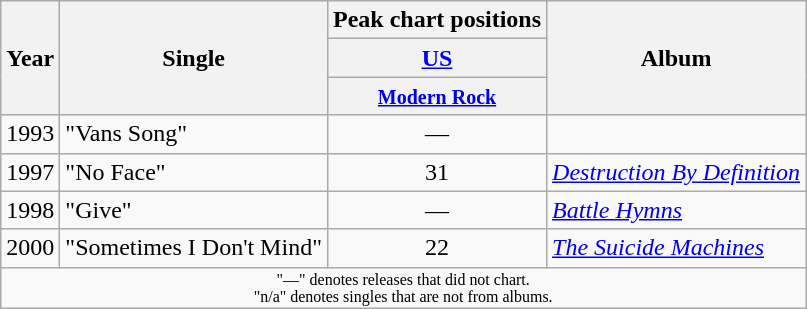<table class="wikitable">
<tr>
<th rowspan="3">Year</th>
<th rowspan="3">Single</th>
<th>Peak chart positions</th>
<th rowspan="3">Album</th>
</tr>
<tr>
<th style="text-align:center;"><a href='#'>US</a></th>
</tr>
<tr>
<th><small><a href='#'>Modern Rock</a></small><br></th>
</tr>
<tr>
<td>1993</td>
<td>"Vans Song"</td>
<td style="text-align:center;">—</td>
<td></td>
</tr>
<tr>
<td>1997</td>
<td>"No Face"</td>
<td style="text-align:center;">31</td>
<td><em><a href='#'>Destruction By Definition</a></em></td>
</tr>
<tr>
<td>1998</td>
<td>"Give"</td>
<td style="text-align:center;">—</td>
<td><em><a href='#'>Battle Hymns</a></em></td>
</tr>
<tr>
<td>2000</td>
<td>"Sometimes I Don't Mind"</td>
<td style="text-align:center;">22</td>
<td><em><a href='#'>The Suicide Machines</a></em></td>
</tr>
<tr>
<td colspan="4" style="text-align:center; font-size:8pt;">"—" denotes releases that did not chart.<br>"n/a" denotes singles that are not from albums.</td>
</tr>
</table>
